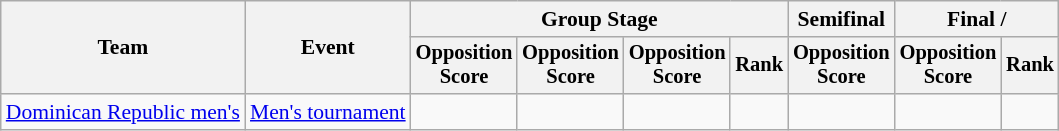<table class=wikitable style=font-size:90%>
<tr>
<th rowspan=2>Team</th>
<th rowspan=2>Event</th>
<th colspan=4>Group Stage</th>
<th>Semifinal</th>
<th colspan=2>Final / </th>
</tr>
<tr style=font-size:95%>
<th>Opposition<br>Score</th>
<th>Opposition<br>Score</th>
<th>Opposition<br>Score</th>
<th>Rank</th>
<th>Opposition<br>Score</th>
<th>Opposition<br>Score</th>
<th>Rank</th>
</tr>
<tr align=center>
<td align=left><a href='#'>Dominican Republic men's</a></td>
<td align=left><a href='#'>Men's tournament</a></td>
<td></td>
<td></td>
<td></td>
<td></td>
<td></td>
<td></td>
<td></td>
</tr>
</table>
